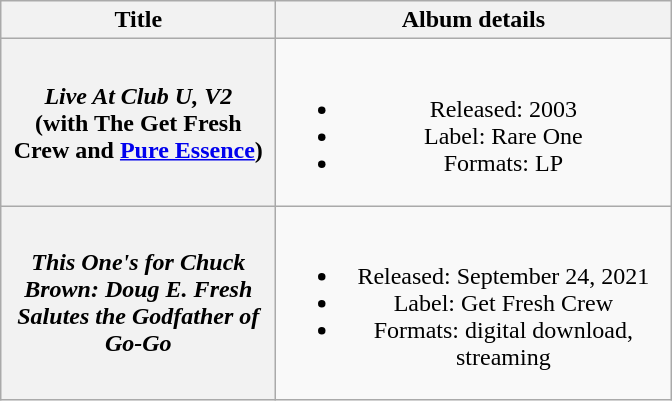<table class="wikitable plainrowheaders" style="text-align:center;">
<tr>
<th scope="col" style="width:11em;">Title</th>
<th scope="col" style="width:16em;">Album details</th>
</tr>
<tr>
<th scope="row"><em>Live At Club U, V2</em><br><span>(with The Get Fresh Crew and <a href='#'>Pure Essence</a>)</span></th>
<td><br><ul><li>Released: 2003</li><li>Label: Rare One</li><li>Formats: LP</li></ul></td>
</tr>
<tr>
<th scope="row"><em>This One's for Chuck Brown: Doug E. Fresh Salutes the Godfather of Go-Go</em></th>
<td><br><ul><li>Released: September 24, 2021</li><li>Label: Get Fresh Crew</li><li>Formats: digital download, streaming</li></ul></td>
</tr>
</table>
